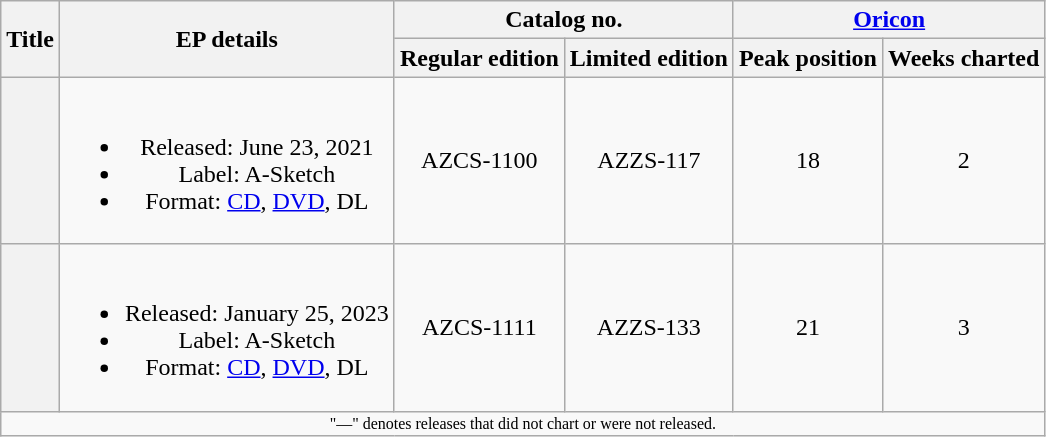<table class="wikitable plainrowheaders" style="text-align:center;" border="1">
<tr>
<th rowspan="2">Title</th>
<th rowspan="2">EP details</th>
<th colspan="2">Catalog no.</th>
<th colspan="2"><a href='#'>Oricon</a></th>
</tr>
<tr>
<th>Regular edition</th>
<th>Limited edition</th>
<th>Peak position</th>
<th>Weeks charted</th>
</tr>
<tr>
<th scope="row"></th>
<td><br><ul><li>Released: June 23, 2021</li><li>Label: A-Sketch</li><li>Format: <a href='#'>CD</a>, <a href='#'>DVD</a>, DL</li></ul></td>
<td>AZCS-1100</td>
<td>AZZS-117</td>
<td>18</td>
<td>2</td>
</tr>
<tr>
<th scope="row"></th>
<td><br><ul><li>Released: January 25, 2023</li><li>Label: A-Sketch</li><li>Format: <a href='#'>CD</a>, <a href='#'>DVD</a>, DL</li></ul></td>
<td>AZCS-1111</td>
<td>AZZS-133</td>
<td>21</td>
<td>3</td>
</tr>
<tr>
<td align="center" colspan="7" style="font-size: 8pt">"—" denotes releases that did not chart or were not released.</td>
</tr>
</table>
